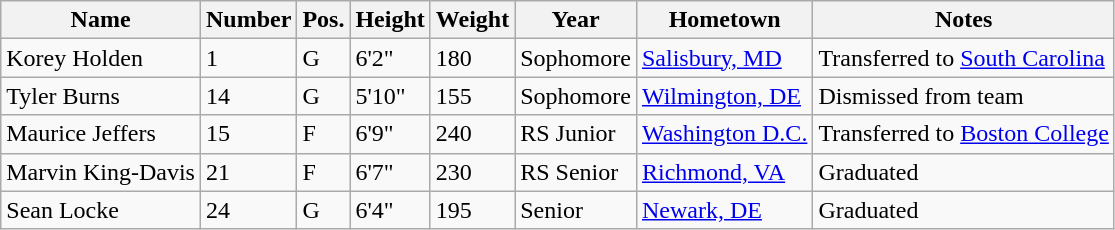<table class="wikitable sortable" border="1">
<tr>
<th>Name</th>
<th>Number</th>
<th>Pos.</th>
<th>Height</th>
<th>Weight</th>
<th>Year</th>
<th>Hometown</th>
<th class="unsortable">Notes</th>
</tr>
<tr>
<td>Korey Holden</td>
<td>1</td>
<td>G</td>
<td>6'2"</td>
<td>180</td>
<td>Sophomore</td>
<td><a href='#'>Salisbury, MD</a></td>
<td>Transferred to <a href='#'>South Carolina</a></td>
</tr>
<tr>
<td>Tyler Burns</td>
<td>14</td>
<td>G</td>
<td>5'10"</td>
<td>155</td>
<td>Sophomore</td>
<td><a href='#'>Wilmington, DE</a></td>
<td>Dismissed from team</td>
</tr>
<tr>
<td>Maurice Jeffers</td>
<td>15</td>
<td>F</td>
<td>6'9"</td>
<td>240</td>
<td>RS Junior</td>
<td><a href='#'>Washington D.C.</a></td>
<td>Transferred to <a href='#'>Boston College</a></td>
</tr>
<tr>
<td>Marvin King-Davis</td>
<td>21</td>
<td>F</td>
<td>6'7"</td>
<td>230</td>
<td>RS Senior</td>
<td><a href='#'>Richmond, VA</a></td>
<td>Graduated</td>
</tr>
<tr>
<td>Sean Locke</td>
<td>24</td>
<td>G</td>
<td>6'4"</td>
<td>195</td>
<td>Senior</td>
<td><a href='#'>Newark, DE</a></td>
<td>Graduated</td>
</tr>
</table>
